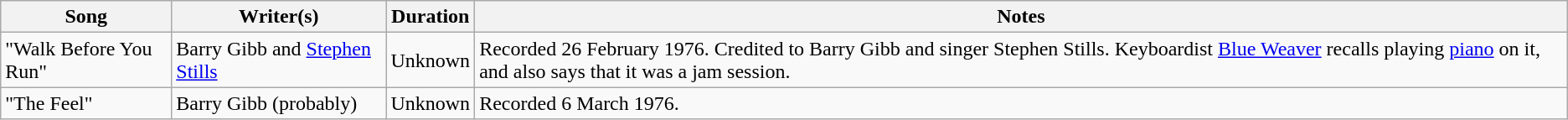<table class="wikitable">
<tr>
<th>Song</th>
<th>Writer(s)</th>
<th>Duration</th>
<th>Notes</th>
</tr>
<tr>
<td>"Walk Before You Run"</td>
<td>Barry Gibb and <a href='#'>Stephen Stills</a></td>
<td>Unknown</td>
<td>Recorded 26 February 1976. Credited to Barry Gibb and singer Stephen Stills. Keyboardist <a href='#'>Blue Weaver</a> recalls playing <a href='#'>piano</a> on it, and also says that it was a jam session.</td>
</tr>
<tr>
<td>"The Feel"</td>
<td>Barry Gibb (probably)</td>
<td>Unknown</td>
<td>Recorded 6 March 1976.</td>
</tr>
</table>
